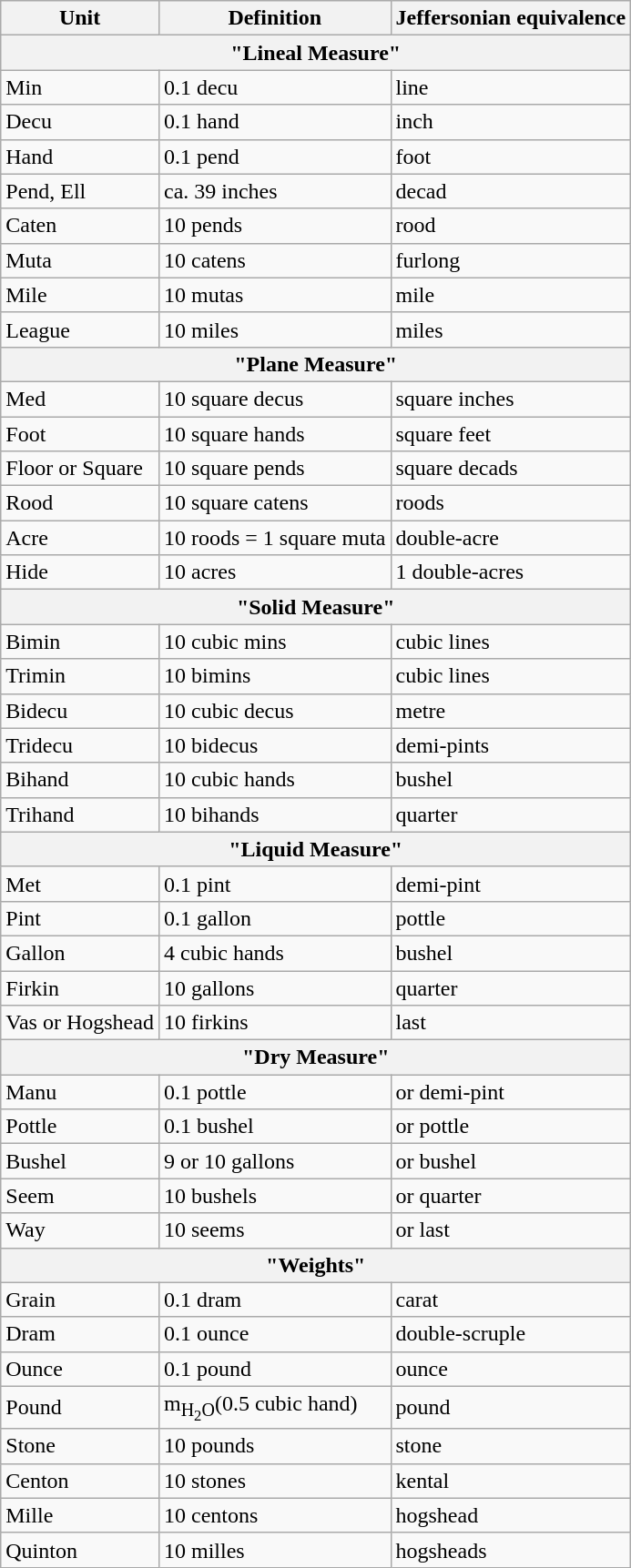<table class="wikitable">
<tr>
<th>Unit</th>
<th>Definition</th>
<th>Jeffersonian equivalence</th>
</tr>
<tr>
<th colspan=3 >"Lineal Measure"</th>
</tr>
<tr>
<td>Min</td>
<td>0.1 decu</td>
<td> line</td>
</tr>
<tr>
<td>Decu</td>
<td>0.1 hand</td>
<td> inch</td>
</tr>
<tr>
<td>Hand</td>
<td>0.1 pend</td>
<td> foot</td>
</tr>
<tr>
<td>Pend, Ell</td>
<td>ca. 39 inches</td>
<td> decad</td>
</tr>
<tr>
<td>Caten</td>
<td>10 pends</td>
<td> rood</td>
</tr>
<tr>
<td>Muta</td>
<td>10 catens</td>
<td> furlong</td>
</tr>
<tr>
<td>Mile</td>
<td>10 mutas</td>
<td> mile</td>
</tr>
<tr>
<td>League</td>
<td>10 miles</td>
<td> miles</td>
</tr>
<tr>
<th colspan=3 >"Plane Measure"</th>
</tr>
<tr>
<td>Med</td>
<td>10 square decus</td>
<td> square inches</td>
</tr>
<tr>
<td>Foot</td>
<td>10 square hands</td>
<td> square feet</td>
</tr>
<tr>
<td>Floor or Square</td>
<td>10 square pends</td>
<td> square decads</td>
</tr>
<tr>
<td>Rood</td>
<td>10 square catens</td>
<td> roods</td>
</tr>
<tr>
<td>Acre</td>
<td>10 roods = 1 square muta</td>
<td> double-acre</td>
</tr>
<tr>
<td>Hide</td>
<td>10 acres</td>
<td>1 double-acres</td>
</tr>
<tr>
<th colspan=3 >"Solid Measure"</th>
</tr>
<tr>
<td>Bimin</td>
<td>10 cubic mins</td>
<td> cubic lines</td>
</tr>
<tr>
<td>Trimin</td>
<td>10 bimins</td>
<td> cubic lines</td>
</tr>
<tr>
<td>Bidecu</td>
<td>10 cubic decus</td>
<td> metre</td>
</tr>
<tr>
<td>Tridecu</td>
<td>10 bidecus</td>
<td> demi-pints</td>
</tr>
<tr>
<td>Bihand</td>
<td>10 cubic hands</td>
<td> bushel</td>
</tr>
<tr>
<td>Trihand</td>
<td>10 bihands</td>
<td> quarter</td>
</tr>
<tr>
<th colspan=3 >"Liquid Measure"</th>
</tr>
<tr>
<td>Met</td>
<td>0.1 pint</td>
<td> demi-pint</td>
</tr>
<tr>
<td>Pint</td>
<td>0.1 gallon</td>
<td> pottle</td>
</tr>
<tr>
<td>Gallon</td>
<td>4 cubic hands</td>
<td> bushel</td>
</tr>
<tr>
<td>Firkin</td>
<td>10 gallons</td>
<td> quarter</td>
</tr>
<tr>
<td>Vas or Hogshead</td>
<td>10 firkins</td>
<td> last</td>
</tr>
<tr>
<th colspan=3 >"Dry Measure"</th>
</tr>
<tr>
<td>Manu</td>
<td>0.1 pottle</td>
<td> or  demi-pint</td>
</tr>
<tr>
<td>Pottle</td>
<td>0.1 bushel</td>
<td> or  pottle</td>
</tr>
<tr>
<td>Bushel</td>
<td>9 or 10 gallons</td>
<td> or  bushel</td>
</tr>
<tr>
<td>Seem</td>
<td>10 bushels</td>
<td> or  quarter</td>
</tr>
<tr>
<td>Way</td>
<td>10 seems</td>
<td> or  last</td>
</tr>
<tr>
<th colspan=3 >"Weights"</th>
</tr>
<tr>
<td>Grain</td>
<td>0.1 dram</td>
<td> carat</td>
</tr>
<tr>
<td>Dram</td>
<td>0.1 ounce</td>
<td> double-scruple</td>
</tr>
<tr>
<td>Ounce</td>
<td>0.1 pound</td>
<td> ounce</td>
</tr>
<tr>
<td>Pound</td>
<td>m<sub>H<sub>2</sub>O</sub>(0.5 cubic hand)</td>
<td> pound</td>
</tr>
<tr>
<td>Stone</td>
<td>10 pounds</td>
<td> stone</td>
</tr>
<tr>
<td>Centon</td>
<td>10 stones</td>
<td> kental</td>
</tr>
<tr>
<td>Mille</td>
<td>10 centons</td>
<td> hogshead</td>
</tr>
<tr>
<td>Quinton</td>
<td>10 milles</td>
<td> hogsheads</td>
</tr>
</table>
